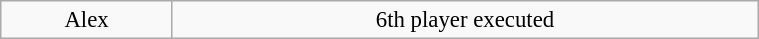<table class="wikitable plainrowheaders floatright" style="font-size: 95%; margin: 10px; text-align: center;" align="right" width="40%">
<tr>
<td>Alex</td>
<td>6th player executed</td>
</tr>
</table>
